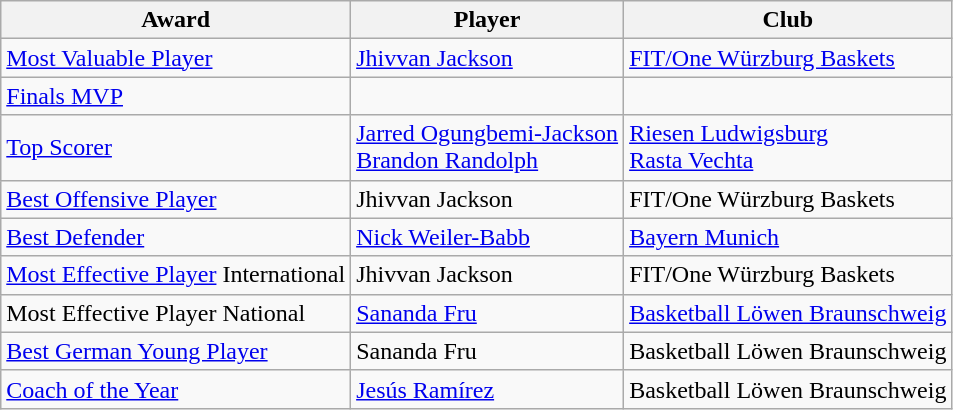<table class="wikitable">
<tr>
<th>Award</th>
<th>Player</th>
<th>Club</th>
</tr>
<tr>
<td><a href='#'>Most Valuable Player</a></td>
<td> <a href='#'>Jhivvan Jackson</a></td>
<td><a href='#'>FIT/One Würzburg Baskets</a></td>
</tr>
<tr>
<td><a href='#'>Finals MVP</a></td>
<td></td>
<td></td>
</tr>
<tr>
<td><a href='#'>Top Scorer</a></td>
<td> <a href='#'>Jarred Ogungbemi-Jackson</a><br> <a href='#'>Brandon Randolph</a></td>
<td><a href='#'>Riesen Ludwigsburg</a><br><a href='#'>Rasta Vechta</a></td>
</tr>
<tr>
<td><a href='#'>Best Offensive Player</a></td>
<td> Jhivvan Jackson</td>
<td>FIT/One Würzburg Baskets</td>
</tr>
<tr>
<td><a href='#'>Best Defender</a></td>
<td> <a href='#'>Nick Weiler-Babb</a></td>
<td><a href='#'>Bayern Munich</a></td>
</tr>
<tr>
<td><a href='#'>Most Effective Player</a> International</td>
<td> Jhivvan Jackson</td>
<td>FIT/One Würzburg Baskets</td>
</tr>
<tr>
<td>Most Effective Player National</td>
<td> <a href='#'>Sananda Fru</a></td>
<td><a href='#'>Basketball Löwen Braunschweig</a></td>
</tr>
<tr>
<td><a href='#'>Best German Young Player</a></td>
<td> Sananda Fru</td>
<td>Basketball Löwen Braunschweig</td>
</tr>
<tr>
<td><a href='#'>Coach of the Year</a></td>
<td> <a href='#'>Jesús Ramírez</a></td>
<td>Basketball Löwen Braunschweig</td>
</tr>
</table>
